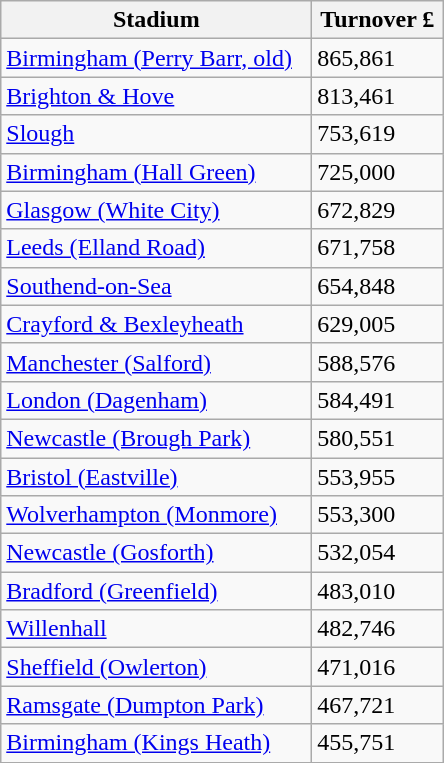<table class="wikitable">
<tr>
<th width=200>Stadium</th>
<th width=80>Turnover £</th>
</tr>
<tr>
<td><a href='#'>Birmingham (Perry Barr, old)</a></td>
<td>865,861</td>
</tr>
<tr>
<td><a href='#'>Brighton & Hove</a></td>
<td>813,461</td>
</tr>
<tr>
<td><a href='#'>Slough</a></td>
<td>753,619</td>
</tr>
<tr>
<td><a href='#'>Birmingham (Hall Green)</a></td>
<td>725,000</td>
</tr>
<tr>
<td><a href='#'>Glasgow (White City)</a></td>
<td>672,829</td>
</tr>
<tr>
<td><a href='#'>Leeds (Elland Road)</a></td>
<td>671,758</td>
</tr>
<tr>
<td><a href='#'>Southend-on-Sea</a></td>
<td>654,848</td>
</tr>
<tr>
<td><a href='#'>Crayford & Bexleyheath</a></td>
<td>629,005</td>
</tr>
<tr>
<td><a href='#'>Manchester (Salford)</a></td>
<td>588,576</td>
</tr>
<tr>
<td><a href='#'>London (Dagenham)</a></td>
<td>584,491</td>
</tr>
<tr>
<td><a href='#'>Newcastle (Brough Park)</a></td>
<td>580,551</td>
</tr>
<tr>
<td><a href='#'>Bristol (Eastville)</a></td>
<td>553,955</td>
</tr>
<tr>
<td><a href='#'>Wolverhampton (Monmore)</a></td>
<td>553,300</td>
</tr>
<tr>
<td><a href='#'>Newcastle (Gosforth)</a></td>
<td>532,054</td>
</tr>
<tr>
<td><a href='#'>Bradford (Greenfield)</a></td>
<td>483,010</td>
</tr>
<tr>
<td><a href='#'>Willenhall</a></td>
<td>482,746</td>
</tr>
<tr>
<td><a href='#'>Sheffield (Owlerton)</a></td>
<td>471,016</td>
</tr>
<tr>
<td><a href='#'>Ramsgate (Dumpton Park)</a></td>
<td>467,721</td>
</tr>
<tr>
<td><a href='#'>Birmingham (Kings Heath)</a></td>
<td>455,751</td>
</tr>
</table>
